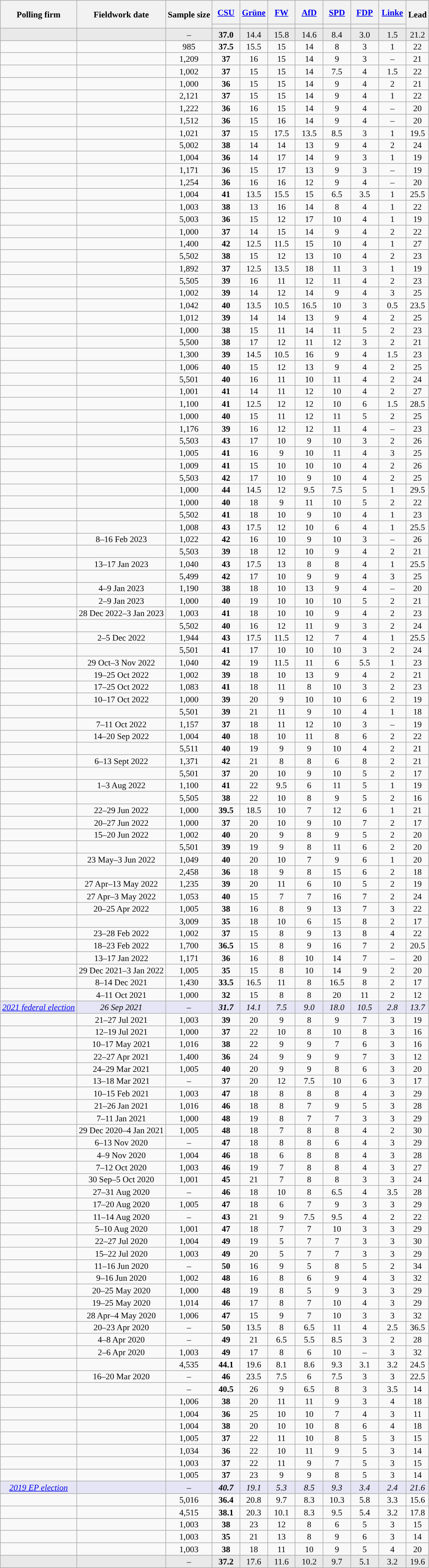<table class="wikitable sortable mw-datatable" style="text-align:center;font-size:90%;line-height:14px;">
<tr style="height:40px;">
<th rowspan="2">Polling firm</th>
<th rowspan="2">Fieldwork date</th>
<th rowspan="2">Sample size</th>
<th class="unsortable" style="width:40px;"><a href='#'>CSU</a></th>
<th class="unsortable" style="width:40px;"><a href='#'>Grüne</a></th>
<th class="unsortable" style="width:40px;"><a href='#'>FW</a></th>
<th class="unsortable" style="width:40px;"><a href='#'>AfD</a></th>
<th class="unsortable" style="width:40px;"><a href='#'>SPD</a></th>
<th class="unsortable" style="width:40px;"><a href='#'>FDP</a></th>
<th class="unsortable" style="width:40px;"><a href='#'>Linke</a></th>
<th rowspan="2">Lead</th>
</tr>
<tr>
<th style="background:"></th>
<th style="background:"></th>
<th style="background:"></th>
<th style="background:"></th>
<th style="background:"></th>
<th style="background:"></th>
<th style="background:"></th>
</tr>
<tr style="background:#E9E9E9;">
<td></td>
<td></td>
<td>–</td>
<td><strong>37.0</strong></td>
<td>14.4</td>
<td>15.8</td>
<td>14.6</td>
<td>8.4</td>
<td>3.0</td>
<td>1.5</td>
<td style="background:">21.2</td>
</tr>
<tr>
<td></td>
<td></td>
<td>985</td>
<td><strong>37.5</strong></td>
<td>15.5</td>
<td>15</td>
<td>14</td>
<td>8</td>
<td>3</td>
<td>1</td>
<td style="background:">22</td>
</tr>
<tr>
<td></td>
<td></td>
<td>1,209</td>
<td><strong>37</strong></td>
<td>16</td>
<td>15</td>
<td>14</td>
<td>9</td>
<td>3</td>
<td>–</td>
<td style="background:">21</td>
</tr>
<tr>
<td></td>
<td></td>
<td>1,002</td>
<td><strong>37</strong></td>
<td>15</td>
<td>15</td>
<td>14</td>
<td>7.5</td>
<td>4</td>
<td>1.5</td>
<td style="background:">22</td>
</tr>
<tr>
<td></td>
<td></td>
<td>1,000</td>
<td><strong>36</strong></td>
<td>15</td>
<td>15</td>
<td>14</td>
<td>9</td>
<td>4</td>
<td>2</td>
<td style="background:">21</td>
</tr>
<tr>
<td></td>
<td></td>
<td>2,121</td>
<td><strong>37</strong></td>
<td>15</td>
<td>15</td>
<td>14</td>
<td>9</td>
<td>4</td>
<td>1</td>
<td style="background:">22</td>
</tr>
<tr>
<td></td>
<td></td>
<td>1,222</td>
<td><strong>36</strong></td>
<td>16</td>
<td>15</td>
<td>14</td>
<td>9</td>
<td>4</td>
<td>–</td>
<td style="background:">20</td>
</tr>
<tr>
<td></td>
<td></td>
<td>1,512</td>
<td><strong>36</strong></td>
<td>15</td>
<td>16</td>
<td>14</td>
<td>9</td>
<td>4</td>
<td>–</td>
<td style="background:">20</td>
</tr>
<tr>
<td></td>
<td></td>
<td>1,021</td>
<td><strong>37</strong></td>
<td>15</td>
<td>17.5</td>
<td>13.5</td>
<td>8.5</td>
<td>3</td>
<td>1</td>
<td style="background:">19.5</td>
</tr>
<tr>
<td></td>
<td></td>
<td>5,002</td>
<td><strong>38</strong></td>
<td>14</td>
<td>14</td>
<td>13</td>
<td>9</td>
<td>4</td>
<td>2</td>
<td style="background:">24</td>
</tr>
<tr>
<td></td>
<td></td>
<td>1,004</td>
<td><strong>36</strong></td>
<td>14</td>
<td>17</td>
<td>14</td>
<td>9</td>
<td>3</td>
<td>1</td>
<td style="background:">19</td>
</tr>
<tr>
<td></td>
<td></td>
<td>1,171</td>
<td><strong>36</strong></td>
<td>15</td>
<td>17</td>
<td>13</td>
<td>9</td>
<td>3</td>
<td>–</td>
<td style="background:">19</td>
</tr>
<tr>
<td></td>
<td></td>
<td>1,254</td>
<td><strong>36</strong></td>
<td>16</td>
<td>16</td>
<td>12</td>
<td>9</td>
<td>4</td>
<td>–</td>
<td style="background:">20</td>
</tr>
<tr>
<td></td>
<td></td>
<td>1,004</td>
<td><strong>41</strong></td>
<td>13.5</td>
<td>15.5</td>
<td>15</td>
<td>6.5</td>
<td>3.5</td>
<td>1</td>
<td style="background:">25.5</td>
</tr>
<tr>
<td></td>
<td></td>
<td>1,003</td>
<td><strong>38</strong></td>
<td>13</td>
<td>16</td>
<td>14</td>
<td>8</td>
<td>4</td>
<td>1</td>
<td style="background:">22</td>
</tr>
<tr>
<td></td>
<td></td>
<td>5,003</td>
<td><strong>36</strong></td>
<td>15</td>
<td>12</td>
<td>17</td>
<td>10</td>
<td>4</td>
<td>1</td>
<td style="background:">19</td>
</tr>
<tr>
<td></td>
<td></td>
<td>1,000</td>
<td><strong>37</strong></td>
<td>14</td>
<td>15</td>
<td>14</td>
<td>9</td>
<td>4</td>
<td>2</td>
<td style="background:">22</td>
</tr>
<tr>
<td></td>
<td></td>
<td>1,400</td>
<td><strong>42</strong></td>
<td>12.5</td>
<td>11.5</td>
<td>15</td>
<td>10</td>
<td>4</td>
<td>1</td>
<td style="background:">27</td>
</tr>
<tr>
<td></td>
<td></td>
<td>5,502</td>
<td><strong>38</strong></td>
<td>15</td>
<td>12</td>
<td>13</td>
<td>10</td>
<td>4</td>
<td>2</td>
<td style="background:">23</td>
</tr>
<tr>
<td></td>
<td></td>
<td>1,892</td>
<td><strong>37</strong></td>
<td>12.5</td>
<td>13.5</td>
<td>18</td>
<td>11</td>
<td>3</td>
<td>1</td>
<td style="background:">19</td>
</tr>
<tr>
<td></td>
<td></td>
<td>5,505</td>
<td><strong>39</strong></td>
<td>16</td>
<td>11</td>
<td>12</td>
<td>11</td>
<td>4</td>
<td>2</td>
<td style="background:">23</td>
</tr>
<tr>
<td></td>
<td></td>
<td>1,002</td>
<td><strong>39</strong></td>
<td>14</td>
<td>12</td>
<td>14</td>
<td>9</td>
<td>4</td>
<td>3</td>
<td style="background:">25</td>
</tr>
<tr>
<td></td>
<td></td>
<td>1,042</td>
<td><strong>40</strong></td>
<td>13.5</td>
<td>10.5</td>
<td>16.5</td>
<td>10</td>
<td>3</td>
<td>0.5</td>
<td style="background:">23.5</td>
</tr>
<tr>
<td></td>
<td></td>
<td>1,012</td>
<td><strong>39</strong></td>
<td>14</td>
<td>14</td>
<td>13</td>
<td>9</td>
<td>4</td>
<td>2</td>
<td style="background:">25</td>
</tr>
<tr>
<td></td>
<td></td>
<td>1,000</td>
<td><strong>38</strong></td>
<td>15</td>
<td>11</td>
<td>14</td>
<td>11</td>
<td>5</td>
<td>2</td>
<td style="background:">23</td>
</tr>
<tr>
<td></td>
<td></td>
<td>5,500</td>
<td><strong>38</strong></td>
<td>17</td>
<td>12</td>
<td>11</td>
<td>12</td>
<td>3</td>
<td>2</td>
<td style="background:">21</td>
</tr>
<tr>
<td></td>
<td></td>
<td>1,300</td>
<td><strong>39</strong></td>
<td>14.5</td>
<td>10.5</td>
<td>16</td>
<td>9</td>
<td>4</td>
<td>1.5</td>
<td style="background:">23</td>
</tr>
<tr>
<td></td>
<td></td>
<td>1,006</td>
<td><strong>40</strong></td>
<td>15</td>
<td>12</td>
<td>13</td>
<td>9</td>
<td>4</td>
<td>2</td>
<td style="background:">25</td>
</tr>
<tr>
<td></td>
<td></td>
<td>5,501</td>
<td><strong>40</strong></td>
<td>16</td>
<td>11</td>
<td>10</td>
<td>11</td>
<td>4</td>
<td>2</td>
<td style="background:">24</td>
</tr>
<tr>
<td></td>
<td></td>
<td>1,001</td>
<td><strong>41</strong></td>
<td>14</td>
<td>11</td>
<td>12</td>
<td>10</td>
<td>4</td>
<td>2</td>
<td style="background:">27</td>
</tr>
<tr>
<td></td>
<td></td>
<td>1,100</td>
<td><strong>41</strong></td>
<td>12.5</td>
<td>12</td>
<td>12</td>
<td>10</td>
<td>6</td>
<td>1.5</td>
<td style="background:">28.5</td>
</tr>
<tr>
<td></td>
<td></td>
<td>1,000</td>
<td><strong>40</strong></td>
<td>15</td>
<td>11</td>
<td>12</td>
<td>11</td>
<td>5</td>
<td>2</td>
<td style="background:">25</td>
</tr>
<tr>
<td></td>
<td></td>
<td>1,176</td>
<td><strong>39</strong></td>
<td>16</td>
<td>12</td>
<td>12</td>
<td>11</td>
<td>4</td>
<td>–</td>
<td style="background:">23</td>
</tr>
<tr>
<td></td>
<td></td>
<td>5,503</td>
<td><strong>43</strong></td>
<td>17</td>
<td>10</td>
<td>9</td>
<td>10</td>
<td>3</td>
<td>2</td>
<td style="background:">26</td>
</tr>
<tr>
<td></td>
<td></td>
<td>1,005</td>
<td><strong>41</strong></td>
<td>16</td>
<td>9</td>
<td>10</td>
<td>11</td>
<td>4</td>
<td>3</td>
<td style="background:">25</td>
</tr>
<tr>
<td></td>
<td></td>
<td>1,009</td>
<td><strong>41</strong></td>
<td>15</td>
<td>10</td>
<td>10</td>
<td>10</td>
<td>4</td>
<td>2</td>
<td style="background:">26</td>
</tr>
<tr>
<td></td>
<td></td>
<td>5,503</td>
<td><strong>42</strong></td>
<td>17</td>
<td>10</td>
<td>9</td>
<td>10</td>
<td>4</td>
<td>2</td>
<td style="background:">25</td>
</tr>
<tr>
<td></td>
<td></td>
<td>1,000</td>
<td><strong>44</strong></td>
<td>14.5</td>
<td>12</td>
<td>9.5</td>
<td>7.5</td>
<td>5</td>
<td>1</td>
<td style="background:">29.5</td>
</tr>
<tr>
<td></td>
<td></td>
<td>1,000</td>
<td><strong>40</strong></td>
<td>18</td>
<td>9</td>
<td>11</td>
<td>10</td>
<td>5</td>
<td>2</td>
<td style="background:">22</td>
</tr>
<tr>
<td></td>
<td></td>
<td>5,502</td>
<td><strong>41</strong></td>
<td>18</td>
<td>10</td>
<td>9</td>
<td>10</td>
<td>4</td>
<td>1</td>
<td style="background:">23</td>
</tr>
<tr>
<td></td>
<td></td>
<td>1,008</td>
<td><strong>43</strong></td>
<td>17.5</td>
<td>12</td>
<td>10</td>
<td>6</td>
<td>4</td>
<td>1</td>
<td style="background:">25.5</td>
</tr>
<tr>
<td></td>
<td data-sort-value="2023-02-16">8–16 Feb 2023</td>
<td>1,022</td>
<td><strong>42</strong></td>
<td>16</td>
<td>10</td>
<td>9</td>
<td>10</td>
<td>3</td>
<td>–</td>
<td style="background:">26</td>
</tr>
<tr>
<td></td>
<td></td>
<td>5,503</td>
<td><strong>39</strong></td>
<td>18</td>
<td>12</td>
<td>10</td>
<td>9</td>
<td>4</td>
<td>2</td>
<td style="background:">21</td>
</tr>
<tr>
<td></td>
<td data-sort-value="2023-01-17">13–17 Jan 2023</td>
<td>1,040</td>
<td><strong>43</strong></td>
<td>17.5</td>
<td>13</td>
<td>8</td>
<td>8</td>
<td>4</td>
<td>1</td>
<td style="background:">25.5</td>
</tr>
<tr>
<td></td>
<td></td>
<td>5,499</td>
<td><strong>42</strong></td>
<td>17</td>
<td>10</td>
<td>9</td>
<td>9</td>
<td>4</td>
<td>3</td>
<td style="background:">25</td>
</tr>
<tr>
<td></td>
<td data-sort-value="2023-01-09">4–9 Jan 2023</td>
<td>1,190</td>
<td><strong>38</strong></td>
<td>18</td>
<td>10</td>
<td>13</td>
<td>9</td>
<td>4</td>
<td>–</td>
<td style="background:">20</td>
</tr>
<tr>
<td></td>
<td data-sort-value="2023-01-09">2–9 Jan 2023</td>
<td>1,000</td>
<td><strong>40</strong></td>
<td>19</td>
<td>10</td>
<td>10</td>
<td>10</td>
<td>5</td>
<td>2</td>
<td style="background:">21</td>
</tr>
<tr>
<td></td>
<td data-sort-value="2023-01-03">28 Dec 2022–3 Jan 2023</td>
<td>1,003</td>
<td><strong>41</strong></td>
<td>18</td>
<td>10</td>
<td>10</td>
<td>9</td>
<td>4</td>
<td>2</td>
<td style="background:">23</td>
</tr>
<tr>
<td></td>
<td></td>
<td>5,502</td>
<td><strong>40</strong></td>
<td>16</td>
<td>12</td>
<td>11</td>
<td>9</td>
<td>3</td>
<td>2</td>
<td style="background:">24</td>
</tr>
<tr>
<td></td>
<td data-sort-value="2022-12-05">2–5 Dec 2022</td>
<td>1,944</td>
<td><strong>43</strong></td>
<td>17.5</td>
<td>11.5</td>
<td>12</td>
<td>7</td>
<td>4</td>
<td>1</td>
<td style="background:">25.5</td>
</tr>
<tr>
<td></td>
<td></td>
<td>5,501</td>
<td><strong>41</strong></td>
<td>17</td>
<td>10</td>
<td>10</td>
<td>10</td>
<td>3</td>
<td>2</td>
<td style="background:">24</td>
</tr>
<tr>
<td></td>
<td data-sort-value="2022-11-03">29 Oct–3 Nov 2022</td>
<td>1,040</td>
<td><strong>42</strong></td>
<td>19</td>
<td>11.5</td>
<td>11</td>
<td>6</td>
<td>5.5</td>
<td>1</td>
<td style="background:">23</td>
</tr>
<tr>
<td></td>
<td data-sort-value="2022-10-25">19–25 Oct 2022</td>
<td>1,002</td>
<td><strong>39</strong></td>
<td>18</td>
<td>10</td>
<td>13</td>
<td>9</td>
<td>4</td>
<td>2</td>
<td style="background:">21</td>
</tr>
<tr>
<td></td>
<td data-sort-value="2022-10-25">17–25 Oct 2022</td>
<td>1,083</td>
<td><strong>41</strong></td>
<td>18</td>
<td>11</td>
<td>8</td>
<td>10</td>
<td>3</td>
<td>2</td>
<td style="background:">23</td>
</tr>
<tr>
<td></td>
<td data-sort-value="2022-10-17">10–17 Oct 2022</td>
<td>1,000</td>
<td><strong>39</strong></td>
<td>20</td>
<td>9</td>
<td>10</td>
<td>10</td>
<td>6</td>
<td>2</td>
<td style="background:">19</td>
</tr>
<tr>
<td></td>
<td></td>
<td>5,501</td>
<td><strong>39</strong></td>
<td>21</td>
<td>11</td>
<td>9</td>
<td>10</td>
<td>4</td>
<td>1</td>
<td style="background:">18</td>
</tr>
<tr>
<td></td>
<td data-sort-value="2022-10-11">7–11 Oct 2022</td>
<td>1,157</td>
<td><strong>37</strong></td>
<td>18</td>
<td>11</td>
<td>12</td>
<td>10</td>
<td>3</td>
<td>–</td>
<td style="background:">19</td>
</tr>
<tr>
<td></td>
<td data-sort-value="2022-09-20">14–20 Sep 2022</td>
<td>1,004</td>
<td><strong>40</strong></td>
<td>18</td>
<td>10</td>
<td>11</td>
<td>8</td>
<td>6</td>
<td>2</td>
<td style="background:">22</td>
</tr>
<tr>
<td></td>
<td></td>
<td>5,511</td>
<td><strong>40</strong></td>
<td>19</td>
<td>9</td>
<td>9</td>
<td>10</td>
<td>4</td>
<td>2</td>
<td style="background:">21</td>
</tr>
<tr>
<td></td>
<td data-sort-value="2022-09-13">6–13 Sept 2022</td>
<td>1,371</td>
<td><strong>42</strong></td>
<td>21</td>
<td>8</td>
<td>8</td>
<td>6</td>
<td>8</td>
<td>2</td>
<td style="background:">21</td>
</tr>
<tr>
<td></td>
<td></td>
<td>5,501</td>
<td><strong>37</strong></td>
<td>20</td>
<td>10</td>
<td>9</td>
<td>10</td>
<td>5</td>
<td>2</td>
<td style="background:">17</td>
</tr>
<tr>
<td></td>
<td data-sort-value="2022-08-03">1–3 Aug 2022</td>
<td>1,100</td>
<td><strong>41</strong></td>
<td>22</td>
<td>9.5</td>
<td>6</td>
<td>11</td>
<td>5</td>
<td>1</td>
<td style="background:">19</td>
</tr>
<tr>
<td></td>
<td></td>
<td>5,505</td>
<td><strong>38</strong></td>
<td>22</td>
<td>10</td>
<td>8</td>
<td>9</td>
<td>5</td>
<td>2</td>
<td style="background:">16</td>
</tr>
<tr>
<td></td>
<td data-sort-value="2022-06-29">22–29 Jun 2022</td>
<td>1,000</td>
<td><strong>39.5</strong></td>
<td>18.5</td>
<td>10</td>
<td>7</td>
<td>12</td>
<td>6</td>
<td>1</td>
<td style="background:">21</td>
</tr>
<tr>
<td></td>
<td data-sort-value="2022-06-27">20–27 Jun 2022</td>
<td>1,000</td>
<td><strong>37</strong></td>
<td>20</td>
<td>10</td>
<td>9</td>
<td>10</td>
<td>7</td>
<td>2</td>
<td style="background:">17</td>
</tr>
<tr>
<td></td>
<td data-sort-value="2022-06-20">15–20 Jun 2022</td>
<td>1,002</td>
<td><strong>40</strong></td>
<td>20</td>
<td>9</td>
<td>8</td>
<td>9</td>
<td>5</td>
<td>2</td>
<td style="background:">20</td>
</tr>
<tr>
<td></td>
<td></td>
<td>5,501</td>
<td><strong>39</strong></td>
<td>19</td>
<td>9</td>
<td>8</td>
<td>11</td>
<td>6</td>
<td>2</td>
<td style="background:">20</td>
</tr>
<tr>
<td></td>
<td data-sort-value="2022-06-03">23 May–3 Jun 2022</td>
<td>1,049</td>
<td><strong>40</strong></td>
<td>20</td>
<td>10</td>
<td>7</td>
<td>9</td>
<td>6</td>
<td>1</td>
<td style="background:">20</td>
</tr>
<tr>
<td></td>
<td></td>
<td>2,458</td>
<td><strong>36</strong></td>
<td>18</td>
<td>9</td>
<td>8</td>
<td>15</td>
<td>6</td>
<td>2</td>
<td style="background:">18</td>
</tr>
<tr>
<td></td>
<td data-sort-value="2022-05-13">27 Apr–13 May 2022</td>
<td>1,235</td>
<td><strong>39</strong></td>
<td>20</td>
<td>11</td>
<td>6</td>
<td>10</td>
<td>5</td>
<td>2</td>
<td style="background:">19</td>
</tr>
<tr>
<td></td>
<td data-sort-value="2022-05-03">27 Apr–3 May 2022</td>
<td>1,053</td>
<td><strong>40</strong></td>
<td>15</td>
<td>7</td>
<td>7</td>
<td>16</td>
<td>7</td>
<td>2</td>
<td style="background:">24</td>
</tr>
<tr>
<td></td>
<td data-sort-value="2022-04-25">20–25 Apr 2022</td>
<td>1,005</td>
<td><strong>38</strong></td>
<td>16</td>
<td>8</td>
<td>9</td>
<td>13</td>
<td>7</td>
<td>3</td>
<td style="background:">22</td>
</tr>
<tr>
<td></td>
<td></td>
<td>3,009</td>
<td><strong>35</strong></td>
<td>18</td>
<td>10</td>
<td>6</td>
<td>15</td>
<td>8</td>
<td>2</td>
<td style="background:">17</td>
</tr>
<tr>
<td></td>
<td data-sort-value="2022-02-28">23–28 Feb 2022</td>
<td>1,002</td>
<td><strong>37</strong></td>
<td>15</td>
<td>8</td>
<td>9</td>
<td>13</td>
<td>8</td>
<td>4</td>
<td style="background:">22</td>
</tr>
<tr>
<td></td>
<td data-sort-value="2022-02-23">18–23 Feb 2022</td>
<td>1,700</td>
<td><strong>36.5</strong></td>
<td>15</td>
<td>8</td>
<td>9</td>
<td>16</td>
<td>7</td>
<td>2</td>
<td style="background:">20.5</td>
</tr>
<tr>
<td></td>
<td data-sort-value="2022-01-17">13–17 Jan 2022</td>
<td>1,171</td>
<td><strong>36</strong></td>
<td>16</td>
<td>8</td>
<td>10</td>
<td>14</td>
<td>7</td>
<td>–</td>
<td style="background:">20</td>
</tr>
<tr>
<td></td>
<td data-sort-value="2022-01-03">29 Dec 2021–3 Jan 2022</td>
<td>1,005</td>
<td><strong>35</strong></td>
<td>15</td>
<td>8</td>
<td>10</td>
<td>14</td>
<td>9</td>
<td>2</td>
<td style="background:">20</td>
</tr>
<tr>
<td></td>
<td data-sort-value="2021-12-14">8–14 Dec 2021</td>
<td>1,430</td>
<td><strong>33.5</strong></td>
<td>16.5</td>
<td>11</td>
<td>8</td>
<td>16.5</td>
<td>8</td>
<td>2</td>
<td style="background:">17</td>
</tr>
<tr>
<td></td>
<td data-sort-value="2021-10-11">4–11 Oct 2021</td>
<td>1,000</td>
<td><strong>32</strong></td>
<td>15</td>
<td>8</td>
<td>8</td>
<td>20</td>
<td>11</td>
<td>2</td>
<td style="background:">12</td>
</tr>
<tr style="background:#E5E5F5;font-style:italic;">
<td><a href='#'>2021 federal election</a></td>
<td data-sort-value="2021-09-26">26 Sep 2021</td>
<td>–</td>
<td><strong>31.7</strong></td>
<td>14.1</td>
<td>7.5</td>
<td>9.0</td>
<td>18.0</td>
<td>10.5</td>
<td>2.8</td>
<td style="background:">13.7</td>
</tr>
<tr>
<td></td>
<td data-sort-value="2021-07-27">21–27 Jul 2021</td>
<td>1,003</td>
<td><strong>39</strong></td>
<td>20</td>
<td>9</td>
<td>8</td>
<td>9</td>
<td>7</td>
<td>3</td>
<td style="background:">19</td>
</tr>
<tr>
<td></td>
<td data-sort-value="2021-07-19">12–19 Jul 2021</td>
<td>1,000</td>
<td><strong>37</strong></td>
<td>22</td>
<td>10</td>
<td>8</td>
<td>10</td>
<td>8</td>
<td>3</td>
<td style="background:">16</td>
</tr>
<tr>
<td></td>
<td data-sort-value="2021-05-17">10–17 May 2021</td>
<td>1,016</td>
<td><strong>38</strong></td>
<td>22</td>
<td>9</td>
<td>9</td>
<td>7</td>
<td>6</td>
<td>3</td>
<td style="background:">16</td>
</tr>
<tr>
<td></td>
<td data-sort-value="2021-04-27">22–27 Apr 2021</td>
<td>1,400</td>
<td><strong>36</strong></td>
<td>24</td>
<td>9</td>
<td>9</td>
<td>9</td>
<td>7</td>
<td>3</td>
<td style="background:">12</td>
</tr>
<tr>
<td></td>
<td data-sort-value="2021-03-29">24–29 Mar 2021</td>
<td>1,005</td>
<td><strong>40</strong></td>
<td>20</td>
<td>9</td>
<td>9</td>
<td>8</td>
<td>6</td>
<td>3</td>
<td style="background:">20</td>
</tr>
<tr>
<td></td>
<td data-sort-value="2021-03-18">13–18 Mar 2021</td>
<td>–</td>
<td><strong>37</strong></td>
<td>20</td>
<td>12</td>
<td>7.5</td>
<td>10</td>
<td>6</td>
<td>3</td>
<td style="background:">17</td>
</tr>
<tr>
<td></td>
<td data-sort-value="2021-02-15">10–15 Feb 2021</td>
<td>1,003</td>
<td><strong>47</strong></td>
<td>18</td>
<td>8</td>
<td>8</td>
<td>8</td>
<td>4</td>
<td>3</td>
<td style="background:">29</td>
</tr>
<tr>
<td></td>
<td data-sort-value="2021-01-26">21–26 Jan 2021</td>
<td>1,016</td>
<td><strong>46</strong></td>
<td>18</td>
<td>8</td>
<td>7</td>
<td>9</td>
<td>5</td>
<td>3</td>
<td style="background:">28</td>
</tr>
<tr>
<td></td>
<td data-sort-value="2021-01-11">7–11 Jan 2021</td>
<td>1,000</td>
<td><strong>48</strong></td>
<td>19</td>
<td>8</td>
<td>7</td>
<td>7</td>
<td>3</td>
<td>3</td>
<td style="background:">29</td>
</tr>
<tr>
<td></td>
<td data-sort-value="2021-01-04">29 Dec 2020–4 Jan 2021</td>
<td>1,005</td>
<td><strong>48</strong></td>
<td>18</td>
<td>7</td>
<td>8</td>
<td>8</td>
<td>4</td>
<td>2</td>
<td style="background:">30</td>
</tr>
<tr>
<td></td>
<td data-sort-value="2020-11-13">6–13 Nov 2020</td>
<td>–</td>
<td><strong>47</strong></td>
<td>18</td>
<td>8</td>
<td>8</td>
<td>6</td>
<td>4</td>
<td>3</td>
<td style="background:">29</td>
</tr>
<tr>
<td></td>
<td data-sort-value="2020-11-09">4–9 Nov 2020</td>
<td>1,004</td>
<td><strong>46</strong></td>
<td>18</td>
<td>6</td>
<td>8</td>
<td>8</td>
<td>4</td>
<td>3</td>
<td style="background:">28</td>
</tr>
<tr>
<td></td>
<td data-sort-value="2020-10-12">7–12 Oct 2020</td>
<td>1,003</td>
<td><strong>46</strong></td>
<td>19</td>
<td>7</td>
<td>8</td>
<td>8</td>
<td>4</td>
<td>3</td>
<td style="background:">27</td>
</tr>
<tr>
<td></td>
<td data-sort-value="2020-10-05">30 Sep–5 Oct 2020</td>
<td>1,001</td>
<td><strong>45</strong></td>
<td>21</td>
<td>7</td>
<td>8</td>
<td>8</td>
<td>3</td>
<td>3</td>
<td style="background:">24</td>
</tr>
<tr>
<td></td>
<td data-sort-value="2020-08-31">27–31 Aug 2020</td>
<td>–</td>
<td><strong>46</strong></td>
<td>18</td>
<td>10</td>
<td>8</td>
<td>6.5</td>
<td>4</td>
<td>3.5</td>
<td style="background:">28</td>
</tr>
<tr>
<td></td>
<td data-sort-value="2020-08-20">17–20 Aug 2020</td>
<td>1,005</td>
<td><strong>47</strong></td>
<td>18</td>
<td>6</td>
<td>7</td>
<td>9</td>
<td>3</td>
<td>3</td>
<td style="background:">29</td>
</tr>
<tr>
<td></td>
<td data-sort-value="2020-08-14">11–14 Aug 2020</td>
<td>–</td>
<td><strong>43</strong></td>
<td>21</td>
<td>9</td>
<td>7.5</td>
<td>9.5</td>
<td>4</td>
<td>2</td>
<td style="background:">22</td>
</tr>
<tr>
<td></td>
<td data-sort-value="2020-08-10">5–10 Aug 2020</td>
<td>1,001</td>
<td><strong>47</strong></td>
<td>18</td>
<td>7</td>
<td>7</td>
<td>10</td>
<td>3</td>
<td>3</td>
<td style="background:">29</td>
</tr>
<tr>
<td></td>
<td data-sort-value="2020-07-27">22–27 Jul 2020</td>
<td>1,004</td>
<td><strong>49</strong></td>
<td>19</td>
<td>5</td>
<td>7</td>
<td>7</td>
<td>3</td>
<td>3</td>
<td style="background:">30</td>
</tr>
<tr>
<td></td>
<td data-sort-value="2020-07-22">15–22 Jul 2020</td>
<td>1,003</td>
<td><strong>49</strong></td>
<td>20</td>
<td>5</td>
<td>7</td>
<td>7</td>
<td>3</td>
<td>3</td>
<td style="background:">29</td>
</tr>
<tr>
<td></td>
<td data-sort-value="2020-06-16">11–16 Jun 2020</td>
<td>–</td>
<td><strong>50</strong></td>
<td>16</td>
<td>9</td>
<td>5</td>
<td>8</td>
<td>5</td>
<td>2</td>
<td style="background:">34</td>
</tr>
<tr>
<td></td>
<td data-sort-value="2020-06-16">9–16 Jun 2020</td>
<td>1,002</td>
<td><strong>48</strong></td>
<td>16</td>
<td>8</td>
<td>6</td>
<td>9</td>
<td>4</td>
<td>3</td>
<td style="background:">32</td>
</tr>
<tr>
<td></td>
<td data-sort-value="2020-05-25">20–25 May 2020</td>
<td>1,000</td>
<td><strong>48</strong></td>
<td>19</td>
<td>8</td>
<td>5</td>
<td>9</td>
<td>3</td>
<td>3</td>
<td style="background:">29</td>
</tr>
<tr>
<td></td>
<td data-sort-value="2020-05-25">19–25 May 2020</td>
<td>1,014</td>
<td><strong>46</strong></td>
<td>17</td>
<td>8</td>
<td>7</td>
<td>10</td>
<td>4</td>
<td>3</td>
<td style="background:">29</td>
</tr>
<tr>
<td></td>
<td data-sort-value="2020-05-04">28 Apr–4 May 2020</td>
<td>1,006</td>
<td><strong>47</strong></td>
<td>15</td>
<td>9</td>
<td>7</td>
<td>10</td>
<td>3</td>
<td>3</td>
<td style="background:">32</td>
</tr>
<tr>
<td></td>
<td data-sort-value="2020-04-23">20–23 Apr 2020</td>
<td>–</td>
<td><strong>50</strong></td>
<td>13.5</td>
<td>8</td>
<td>6.5</td>
<td>11</td>
<td>4</td>
<td>2.5</td>
<td style="background:">36.5</td>
</tr>
<tr>
<td></td>
<td data-sort-value="2020-04-08">4–8 Apr 2020</td>
<td>–</td>
<td><strong>49</strong></td>
<td>21</td>
<td>6.5</td>
<td>5.5</td>
<td>8.5</td>
<td>3</td>
<td>2</td>
<td style="background:">28</td>
</tr>
<tr>
<td></td>
<td data-sort-value="2020-04-06">2–6 Apr 2020</td>
<td>1,003</td>
<td><strong>49</strong></td>
<td>17</td>
<td>8</td>
<td>6</td>
<td>10</td>
<td>–</td>
<td>3</td>
<td style="background:">32</td>
</tr>
<tr>
<td></td>
<td></td>
<td>4,535</td>
<td><strong>44.1</strong></td>
<td>19.6</td>
<td>8.1</td>
<td>8.6</td>
<td>9.3</td>
<td>3.1</td>
<td>3.2</td>
<td style="background:">24.5</td>
</tr>
<tr>
<td></td>
<td data-sort-value="2020-03-20">16–20 Mar 2020</td>
<td>–</td>
<td><strong>46</strong></td>
<td>23.5</td>
<td>7.5</td>
<td>6</td>
<td>7.5</td>
<td>3</td>
<td>3</td>
<td style="background:">22.5</td>
</tr>
<tr>
<td></td>
<td></td>
<td>–</td>
<td><strong>40.5</strong></td>
<td>26</td>
<td>9</td>
<td>6.5</td>
<td>8</td>
<td>3</td>
<td>3.5</td>
<td style="background:">14</td>
</tr>
<tr>
<td></td>
<td></td>
<td>1,006</td>
<td><strong>38</strong></td>
<td>20</td>
<td>11</td>
<td>11</td>
<td>9</td>
<td>3</td>
<td>4</td>
<td style="background:">18</td>
</tr>
<tr>
<td></td>
<td></td>
<td>1,004</td>
<td><strong>36</strong></td>
<td>25</td>
<td>10</td>
<td>10</td>
<td>7</td>
<td>4</td>
<td>3</td>
<td style="background:">11</td>
</tr>
<tr>
<td></td>
<td></td>
<td>1,004</td>
<td><strong>38</strong></td>
<td>20</td>
<td>10</td>
<td>10</td>
<td>8</td>
<td>6</td>
<td>4</td>
<td style="background:">18</td>
</tr>
<tr>
<td></td>
<td></td>
<td>1,005</td>
<td><strong>37</strong></td>
<td>22</td>
<td>11</td>
<td>10</td>
<td>8</td>
<td>5</td>
<td>3</td>
<td style="background:">15</td>
</tr>
<tr>
<td></td>
<td></td>
<td>1,034</td>
<td><strong>36</strong></td>
<td>22</td>
<td>10</td>
<td>11</td>
<td>9</td>
<td>5</td>
<td>3</td>
<td style="background:">14</td>
</tr>
<tr>
<td></td>
<td></td>
<td>1,003</td>
<td><strong>37</strong></td>
<td>22</td>
<td>11</td>
<td>9</td>
<td>7</td>
<td>5</td>
<td>3</td>
<td style="background:">15</td>
</tr>
<tr>
<td></td>
<td></td>
<td>1,005</td>
<td><strong>37</strong></td>
<td>23</td>
<td>9</td>
<td>9</td>
<td>8</td>
<td>5</td>
<td>3</td>
<td style="background:">14</td>
</tr>
<tr style="background:#E5E5F5;font-style:italic;">
<td><a href='#'>2019 EP election</a></td>
<td></td>
<td>–</td>
<td><strong>40.7</strong></td>
<td>19.1</td>
<td>5.3</td>
<td>8.5</td>
<td>9.3</td>
<td>3.4</td>
<td>2.4</td>
<td style="background:">21.6</td>
</tr>
<tr>
<td></td>
<td></td>
<td>5,016</td>
<td><strong>36.4</strong></td>
<td>20.8</td>
<td>9.7</td>
<td>8.3</td>
<td>10.3</td>
<td>5.8</td>
<td>3.3</td>
<td style="background:">15.6</td>
</tr>
<tr>
<td></td>
<td></td>
<td>4,515</td>
<td><strong>38.1</strong></td>
<td>20.3</td>
<td>10.1</td>
<td>8.3</td>
<td>9.5</td>
<td>5.4</td>
<td>3.2</td>
<td style="background:">17.8</td>
</tr>
<tr>
<td></td>
<td></td>
<td>1,003</td>
<td><strong>38</strong></td>
<td>23</td>
<td>12</td>
<td>8</td>
<td>6</td>
<td>5</td>
<td>3</td>
<td style="background:">15</td>
</tr>
<tr>
<td></td>
<td></td>
<td>1,003</td>
<td><strong>35</strong></td>
<td>21</td>
<td>13</td>
<td>8</td>
<td>9</td>
<td>6</td>
<td>3</td>
<td style="background:">14</td>
</tr>
<tr>
<td></td>
<td></td>
<td>1,003</td>
<td><strong>38</strong></td>
<td>18</td>
<td>11</td>
<td>10</td>
<td>9</td>
<td>5</td>
<td>4</td>
<td style="background:">20</td>
</tr>
<tr style="background:#E9E9E9;">
<td></td>
<td></td>
<td>–</td>
<td><strong>37.2</strong></td>
<td>17.6</td>
<td>11.6</td>
<td>10.2</td>
<td>9.7</td>
<td>5.1</td>
<td>3.2</td>
<td style="background:">19.6</td>
</tr>
</table>
